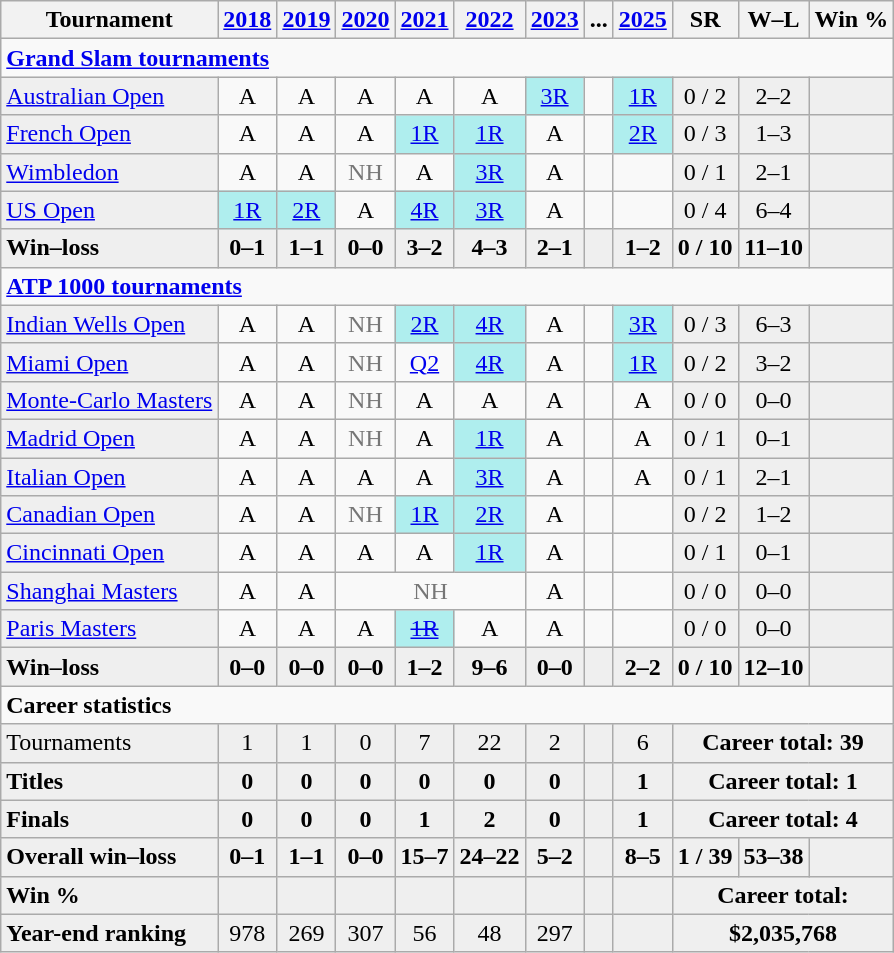<table class=wikitable style=text-align:center>
<tr>
<th>Tournament</th>
<th><a href='#'>2018</a></th>
<th><a href='#'>2019</a></th>
<th><a href='#'>2020</a></th>
<th><a href='#'>2021</a></th>
<th><a href='#'>2022</a></th>
<th><a href='#'>2023</a></th>
<th>...</th>
<th><a href='#'>2025</a></th>
<th>SR</th>
<th>W–L</th>
<th>Win %</th>
</tr>
<tr>
<td colspan="12" style="text-align:left"><a href='#'><strong>Grand Slam tournaments</strong></a></td>
</tr>
<tr>
<td bgcolor=efefef align=left><a href='#'>Australian Open</a></td>
<td>A</td>
<td>A</td>
<td>A</td>
<td>A</td>
<td>A</td>
<td bgcolor=afeeee><a href='#'>3R</a></td>
<td></td>
<td bgcolor=afeeee><a href='#'>1R</a></td>
<td bgcolor="efefef">0 / 2</td>
<td bgcolor=efefef>2–2</td>
<td bgcolor=efefef></td>
</tr>
<tr>
<td bgcolor=efefef align=left><a href='#'>French Open</a></td>
<td>A</td>
<td>A</td>
<td>A</td>
<td bgcolor=afeeee><a href='#'>1R</a></td>
<td bgcolor=afeeee><a href='#'>1R</a></td>
<td>A</td>
<td></td>
<td bgcolor=afeeee><a href='#'>2R</a></td>
<td bgcolor="efefef">0 / 3</td>
<td bgcolor=efefef>1–3</td>
<td bgcolor=efefef></td>
</tr>
<tr>
<td bgcolor=efefef align=left><a href='#'>Wimbledon</a></td>
<td>A</td>
<td>A</td>
<td style=color:#767676>NH</td>
<td>A</td>
<td bgcolor=afeeee><a href='#'>3R</a></td>
<td>A</td>
<td></td>
<td></td>
<td bgcolor="efefef">0 / 1</td>
<td bgcolor=efefef>2–1</td>
<td bgcolor=efefef></td>
</tr>
<tr>
<td bgcolor=efefef align=left><a href='#'>US Open</a></td>
<td bgcolor=afeeee><a href='#'>1R</a></td>
<td bgcolor=afeeee><a href='#'>2R</a></td>
<td>A</td>
<td bgcolor=afeeee><a href='#'>4R</a></td>
<td bgcolor=afeeee><a href='#'>3R</a></td>
<td>A</td>
<td></td>
<td></td>
<td bgcolor="efefef">0 / 4</td>
<td bgcolor=efefef>6–4</td>
<td bgcolor=efefef></td>
</tr>
<tr style=font-weight:bold;background:#efefef>
<td style=text-align:left>Win–loss</td>
<td>0–1</td>
<td>1–1</td>
<td>0–0</td>
<td>3–2</td>
<td>4–3</td>
<td>2–1</td>
<td></td>
<td>1–2</td>
<td>0 / 10</td>
<td>11–10</td>
<td></td>
</tr>
<tr>
<td colspan="12" style="text-align:left"><strong><a href='#'>ATP 1000 tournaments</a></strong></td>
</tr>
<tr>
<td bgcolor=efefef align=left><a href='#'>Indian Wells Open</a></td>
<td>A</td>
<td>A</td>
<td style=color:#767676>NH</td>
<td bgcolor=afeeee><a href='#'>2R</a></td>
<td bgcolor=afeeee><a href='#'>4R</a></td>
<td>A</td>
<td></td>
<td bgcolor=afeeee><a href='#'>3R</a></td>
<td bgcolor="efefef">0 / 3</td>
<td bgcolor=efefef>6–3</td>
<td bgcolor=efefef></td>
</tr>
<tr>
<td bgcolor=efefef align=left><a href='#'>Miami Open</a></td>
<td>A</td>
<td>A</td>
<td style=color:#767676>NH</td>
<td><a href='#'>Q2</a></td>
<td bgcolor=afeeee><a href='#'>4R</a></td>
<td>A</td>
<td></td>
<td bgcolor=afeeee><a href='#'>1R</a></td>
<td bgcolor="efefef">0 / 2</td>
<td bgcolor=efefef>3–2</td>
<td bgcolor=efefef></td>
</tr>
<tr>
<td bgcolor=efefef align=left><a href='#'>Monte-Carlo Masters</a></td>
<td>A</td>
<td>A</td>
<td style=color:#767676>NH</td>
<td>A</td>
<td>A</td>
<td>A</td>
<td></td>
<td>A</td>
<td bgcolor="efefef">0 / 0</td>
<td bgcolor=efefef>0–0</td>
<td bgcolor=efefef></td>
</tr>
<tr>
<td bgcolor=efefef align=left><a href='#'>Madrid Open</a></td>
<td>A</td>
<td>A</td>
<td style=color:#767676>NH</td>
<td>A</td>
<td bgcolor=afeeee><a href='#'>1R</a></td>
<td>A</td>
<td></td>
<td>A</td>
<td bgcolor="efefef">0 / 1</td>
<td bgcolor=efefef>0–1</td>
<td bgcolor=efefef></td>
</tr>
<tr>
<td bgcolor=efefef align=left><a href='#'>Italian Open</a></td>
<td>A</td>
<td>A</td>
<td>A</td>
<td>A</td>
<td bgcolor=afeeee><a href='#'>3R</a></td>
<td>A</td>
<td></td>
<td>A</td>
<td bgcolor="efefef">0 / 1</td>
<td bgcolor=efefef>2–1</td>
<td bgcolor=efefef></td>
</tr>
<tr>
<td bgcolor=efefef align=left><a href='#'>Canadian Open</a></td>
<td>A</td>
<td>A</td>
<td style=color:#767676>NH</td>
<td bgcolor=afeeee><a href='#'>1R</a></td>
<td bgcolor=afeeee><a href='#'>2R</a></td>
<td>A</td>
<td></td>
<td></td>
<td bgcolor="efefef">0 / 2</td>
<td bgcolor=efefef>1–2</td>
<td bgcolor=efefef></td>
</tr>
<tr>
<td bgcolor=efefef align=left><a href='#'>Cincinnati Open</a></td>
<td>A</td>
<td>A</td>
<td>A</td>
<td>A</td>
<td bgcolor=afeeee><a href='#'>1R</a></td>
<td>A</td>
<td></td>
<td></td>
<td bgcolor="efefef">0 / 1</td>
<td bgcolor=efefef>0–1</td>
<td bgcolor=efefef></td>
</tr>
<tr>
<td bgcolor=efefef align=left><a href='#'>Shanghai Masters</a></td>
<td>A</td>
<td>A</td>
<td colspan="3" style="color:#767676">NH</td>
<td>A</td>
<td></td>
<td></td>
<td bgcolor="efefef">0 / 0</td>
<td bgcolor=efefef>0–0</td>
<td bgcolor=efefef></td>
</tr>
<tr>
<td bgcolor=efefef align=left><a href='#'>Paris Masters</a></td>
<td>A</td>
<td>A</td>
<td>A</td>
<td bgcolor=afeeee><a href='#'><s>1R</s></a></td>
<td>A</td>
<td>A</td>
<td></td>
<td></td>
<td bgcolor="efefef">0 / 0</td>
<td bgcolor=efefef>0–0</td>
<td bgcolor=efefef></td>
</tr>
<tr style=font-weight:bold;background:#efefef>
<td style=text-align:left>Win–loss</td>
<td>0–0</td>
<td>0–0</td>
<td>0–0</td>
<td>1–2</td>
<td>9–6</td>
<td>0–0</td>
<td></td>
<td>2–2</td>
<td>0 / 10</td>
<td>12–10</td>
<td></td>
</tr>
<tr>
<td colspan="12" style="text-align:left"><strong>Career statistics</strong></td>
</tr>
<tr style=background:#efefef>
<td style=text-align:left>Tournaments</td>
<td>1</td>
<td>1</td>
<td>0</td>
<td>7</td>
<td>22</td>
<td>2</td>
<td></td>
<td>6</td>
<td colspan="3"><strong>Career total: 39</strong></td>
</tr>
<tr style=font-weight:bold;background:#efefef>
<td style=text-align:left>Titles</td>
<td>0</td>
<td>0</td>
<td>0</td>
<td>0</td>
<td>0</td>
<td>0</td>
<td></td>
<td>1</td>
<td colspan="3">Career total: 1</td>
</tr>
<tr style=font-weight:bold;background:#efefef>
<td style=text-align:left>Finals</td>
<td>0</td>
<td>0</td>
<td>0</td>
<td>1</td>
<td>2</td>
<td>0</td>
<td></td>
<td>1</td>
<td colspan="3">Career total: 4</td>
</tr>
<tr style=font-weight:bold;background:#efefef>
<td style=text-align:left>Overall win–loss</td>
<td>0–1</td>
<td>1–1</td>
<td>0–0</td>
<td>15–7</td>
<td>24–22</td>
<td>5–2</td>
<td></td>
<td>8–5</td>
<td>1 / 39</td>
<td>53–38</td>
<td></td>
</tr>
<tr style=background:#efefef;font-weight:bold>
<td style="text-align:left">Win %</td>
<td></td>
<td></td>
<td></td>
<td></td>
<td></td>
<td></td>
<td></td>
<td></td>
<td colspan="3">Career total: </td>
</tr>
<tr style=background:#efefef>
<td align=left><strong>Year-end ranking</strong></td>
<td>978</td>
<td>269</td>
<td>307</td>
<td>56</td>
<td>48</td>
<td>297</td>
<td></td>
<td></td>
<td colspan="3"><strong> $2,035,768 </strong></td>
</tr>
</table>
